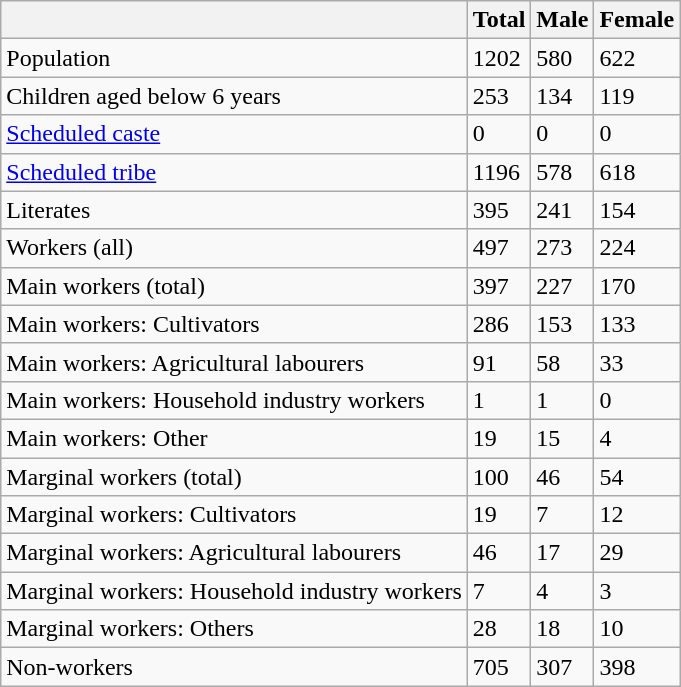<table class="wikitable sortable">
<tr>
<th></th>
<th>Total</th>
<th>Male</th>
<th>Female</th>
</tr>
<tr>
<td>Population</td>
<td>1202</td>
<td>580</td>
<td>622</td>
</tr>
<tr>
<td>Children aged below 6 years</td>
<td>253</td>
<td>134</td>
<td>119</td>
</tr>
<tr>
<td><a href='#'>Scheduled caste</a></td>
<td>0</td>
<td>0</td>
<td>0</td>
</tr>
<tr>
<td><a href='#'>Scheduled tribe</a></td>
<td>1196</td>
<td>578</td>
<td>618</td>
</tr>
<tr>
<td>Literates</td>
<td>395</td>
<td>241</td>
<td>154</td>
</tr>
<tr>
<td>Workers (all)</td>
<td>497</td>
<td>273</td>
<td>224</td>
</tr>
<tr>
<td>Main workers (total)</td>
<td>397</td>
<td>227</td>
<td>170</td>
</tr>
<tr>
<td>Main workers: Cultivators</td>
<td>286</td>
<td>153</td>
<td>133</td>
</tr>
<tr>
<td>Main workers: Agricultural labourers</td>
<td>91</td>
<td>58</td>
<td>33</td>
</tr>
<tr>
<td>Main workers: Household industry workers</td>
<td>1</td>
<td>1</td>
<td>0</td>
</tr>
<tr>
<td>Main workers: Other</td>
<td>19</td>
<td>15</td>
<td>4</td>
</tr>
<tr>
<td>Marginal workers (total)</td>
<td>100</td>
<td>46</td>
<td>54</td>
</tr>
<tr>
<td>Marginal workers: Cultivators</td>
<td>19</td>
<td>7</td>
<td>12</td>
</tr>
<tr>
<td>Marginal workers: Agricultural labourers</td>
<td>46</td>
<td>17</td>
<td>29</td>
</tr>
<tr>
<td>Marginal workers: Household industry workers</td>
<td>7</td>
<td>4</td>
<td>3</td>
</tr>
<tr>
<td>Marginal workers: Others</td>
<td>28</td>
<td>18</td>
<td>10</td>
</tr>
<tr>
<td>Non-workers</td>
<td>705</td>
<td>307</td>
<td>398</td>
</tr>
</table>
